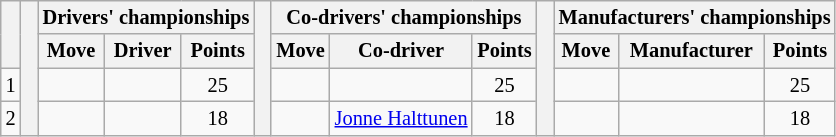<table class="wikitable" style="font-size:85%;">
<tr>
<th rowspan="2"></th>
<th rowspan="4" style="width:5px;"></th>
<th colspan="3">Drivers' championships</th>
<th rowspan="4" style="width:5px;"></th>
<th colspan="3">Co-drivers' championships</th>
<th rowspan="4" style="width:5px;"></th>
<th colspan="3">Manufacturers' championships</th>
</tr>
<tr>
<th>Move</th>
<th>Driver</th>
<th>Points</th>
<th>Move</th>
<th>Co-driver</th>
<th>Points</th>
<th>Move</th>
<th>Manufacturer</th>
<th>Points</th>
</tr>
<tr>
<td align="center">1</td>
<td></td>
<td></td>
<td align="center">25</td>
<td></td>
<td></td>
<td align="center">25</td>
<td></td>
<td></td>
<td align="center">25</td>
</tr>
<tr>
<td align="center">2</td>
<td></td>
<td></td>
<td align="center">18</td>
<td></td>
<td><a href='#'>Jonne Halttunen</a></td>
<td align="center">18</td>
<td></td>
<td></td>
<td align="center">18</td>
</tr>
</table>
